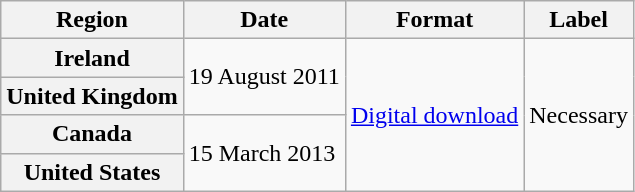<table class="wikitable plainrowheaders">
<tr>
<th scope="col">Region</th>
<th scope="col">Date</th>
<th scope="col">Format</th>
<th scope="col">Label</th>
</tr>
<tr>
<th scope="row">Ireland</th>
<td rowspan="2">19 August 2011</td>
<td rowspan="4"><a href='#'>Digital download</a></td>
<td rowspan="4">Necessary</td>
</tr>
<tr>
<th scope="row">United Kingdom</th>
</tr>
<tr>
<th scope="row">Canada</th>
<td rowspan="2">15 March 2013</td>
</tr>
<tr>
<th scope="row">United States</th>
</tr>
</table>
